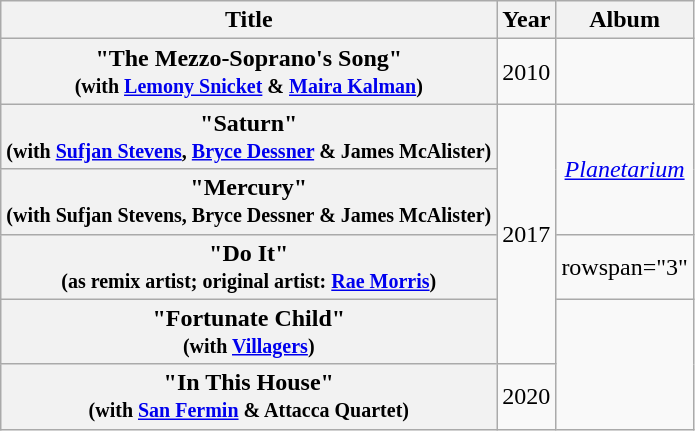<table class="wikitable plainrowheaders" style="text-align:center;">
<tr>
<th scope="col">Title</th>
<th scope="col">Year</th>
<th scope="col">Album</th>
</tr>
<tr>
<th scope="row">"The Mezzo-Soprano's Song"<br><small>(with <a href='#'>Lemony Snicket</a> & <a href='#'>Maira Kalman</a>)</small></th>
<td>2010</td>
<td></td>
</tr>
<tr>
<th scope="row">"Saturn"<br><small>(with <a href='#'>Sufjan Stevens</a>, <a href='#'>Bryce Dessner</a> & James McAlister)</small></th>
<td rowspan="4">2017</td>
<td rowspan="2"><em><a href='#'>Planetarium</a></em></td>
</tr>
<tr>
<th scope="row">"Mercury"<br><small>(with Sufjan Stevens, Bryce Dessner & James McAlister)</small></th>
</tr>
<tr>
<th scope="row">"Do It"<br><small>(as remix artist; original artist: <a href='#'>Rae Morris</a>)</small></th>
<td>rowspan="3" </td>
</tr>
<tr>
<th scope="row">"Fortunate Child"<br><small>(with <a href='#'>Villagers</a>)</small></th>
</tr>
<tr>
<th scope="row">"In This House"<br><small>(with <a href='#'>San Fermin</a> & Attacca Quartet)</small></th>
<td>2020</td>
</tr>
</table>
